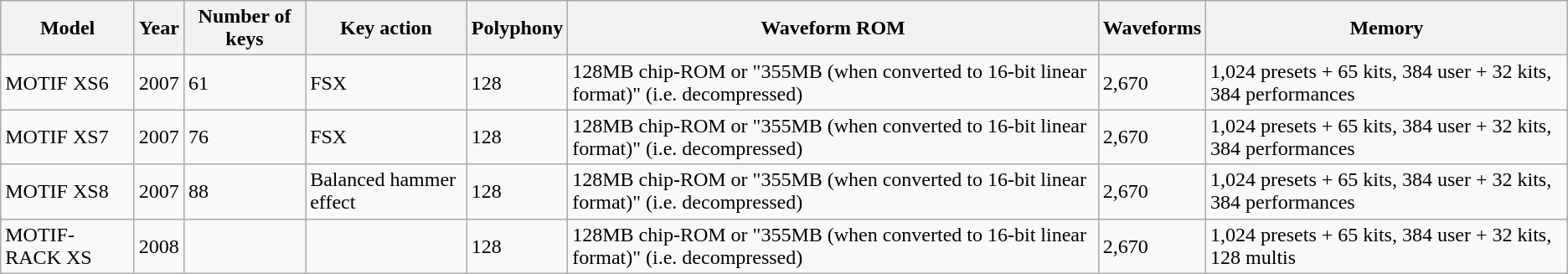<table class="wikitable">
<tr>
<th>Model</th>
<th>Year</th>
<th>Number of keys</th>
<th>Key action</th>
<th>Polyphony</th>
<th>Waveform ROM</th>
<th>Waveforms</th>
<th>Memory</th>
</tr>
<tr>
<td>MOTIF XS6</td>
<td>2007</td>
<td>61</td>
<td>FSX</td>
<td>128</td>
<td>128MB chip-ROM or "355MB (when converted to 16-bit linear format)" (i.e. decompressed)</td>
<td>2,670</td>
<td>1,024 presets + 65 kits, 384 user + 32 kits, 384 performances</td>
</tr>
<tr>
<td>MOTIF XS7</td>
<td>2007</td>
<td>76</td>
<td>FSX</td>
<td>128</td>
<td>128MB chip-ROM or "355MB (when converted to 16-bit linear format)" (i.e. decompressed)</td>
<td>2,670</td>
<td>1,024 presets + 65 kits, 384 user + 32 kits, 384 performances</td>
</tr>
<tr>
<td>MOTIF XS8</td>
<td>2007</td>
<td>88</td>
<td>Balanced hammer effect</td>
<td>128</td>
<td>128MB chip-ROM or "355MB (when converted to 16-bit linear format)" (i.e. decompressed)</td>
<td>2,670</td>
<td>1,024 presets + 65 kits, 384 user + 32 kits, 384 performances</td>
</tr>
<tr>
<td>MOTIF-RACK XS</td>
<td>2008</td>
<td></td>
<td></td>
<td>128</td>
<td>128MB chip-ROM or "355MB (when converted to 16-bit linear format)" (i.e. decompressed)</td>
<td>2,670</td>
<td>1,024 presets + 65 kits, 384 user + 32 kits, 128 multis</td>
</tr>
</table>
